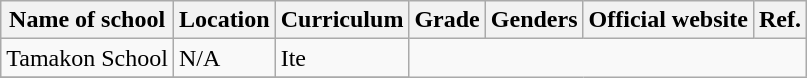<table class="wikitable">
<tr>
<th>Name of school</th>
<th>Location</th>
<th>Curriculum</th>
<th>Grade</th>
<th>Genders</th>
<th>Official website</th>
<th>Ref.</th>
</tr>
<tr>
<td>Tamakon School</td>
<td>N/A</td>
<td>Ite</td>
</tr>
<tr>
</tr>
</table>
